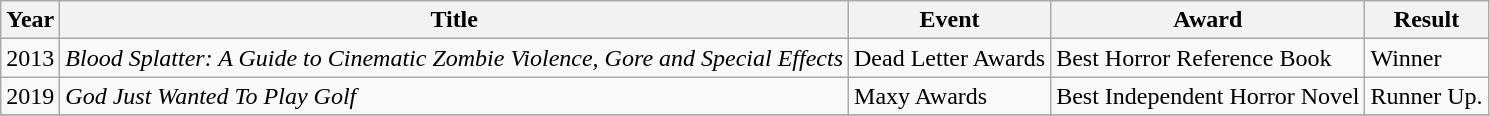<table class="wikitable sortable">
<tr>
<th>Year</th>
<th>Title</th>
<th>Event</th>
<th>Award</th>
<th>Result</th>
</tr>
<tr>
<td>2013</td>
<td><em>Blood Splatter: A Guide to Cinematic Zombie Violence, Gore and Special Effects</em></td>
<td>Dead Letter Awards</td>
<td>Best Horror Reference Book</td>
<td>Winner </td>
</tr>
<tr>
<td>2019</td>
<td><em>God Just Wanted To Play Golf</em></td>
<td>Maxy Awards</td>
<td>Best Independent Horror Novel</td>
<td>Runner Up.</td>
</tr>
<tr>
</tr>
</table>
